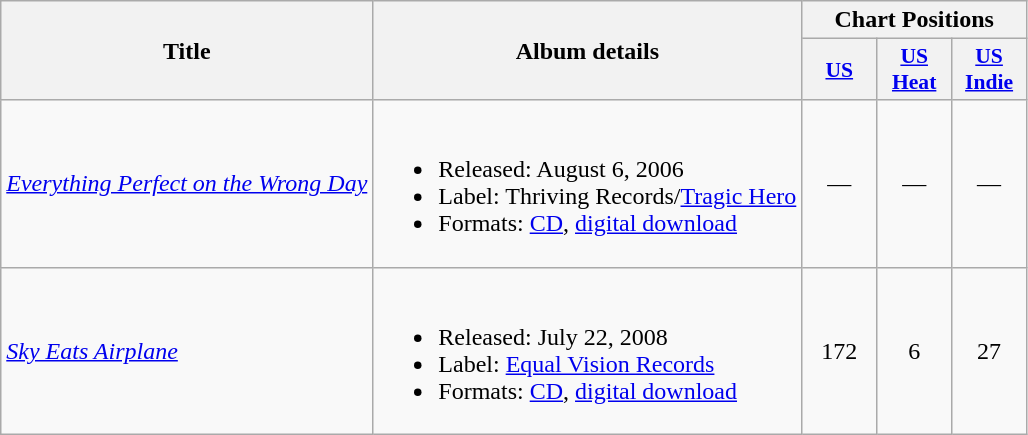<table class="wikitable">
<tr>
<th rowspan="2">Title</th>
<th rowspan="2">Album details</th>
<th colspan="3">Chart Positions</th>
</tr>
<tr>
<th scope="col" style="width:3em;font-size:90%;"><a href='#'>US</a><br></th>
<th scope="col" style="width:3em;font-size:90%;"><a href='#'>US Heat</a><br></th>
<th scope="col" style="width:3em;font-size:90%;"><a href='#'>US Indie</a><br></th>
</tr>
<tr>
<td><em><a href='#'>Everything Perfect on the Wrong Day</a></em></td>
<td><br><ul><li>Released: August 6, 2006</li><li>Label: Thriving Records/<a href='#'>Tragic Hero</a></li><li>Formats: <a href='#'>CD</a>, <a href='#'>digital download</a></li></ul></td>
<td style="text-align:center;">—</td>
<td style="text-align:center;">—</td>
<td style="text-align:center;">—</td>
</tr>
<tr>
<td><em><a href='#'>Sky Eats Airplane</a></em></td>
<td><br><ul><li>Released: July 22, 2008</li><li>Label: <a href='#'>Equal Vision Records</a></li><li>Formats: <a href='#'>CD</a>, <a href='#'>digital download</a></li></ul></td>
<td style="text-align:center;">172</td>
<td style="text-align:center;">6</td>
<td style="text-align:center;">27</td>
</tr>
</table>
